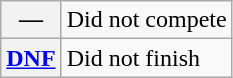<table class="wikitable">
<tr>
<th scope="row">—</th>
<td>Did not compete</td>
</tr>
<tr>
<th scope="row"><a href='#'>DNF</a></th>
<td>Did not finish</td>
</tr>
</table>
